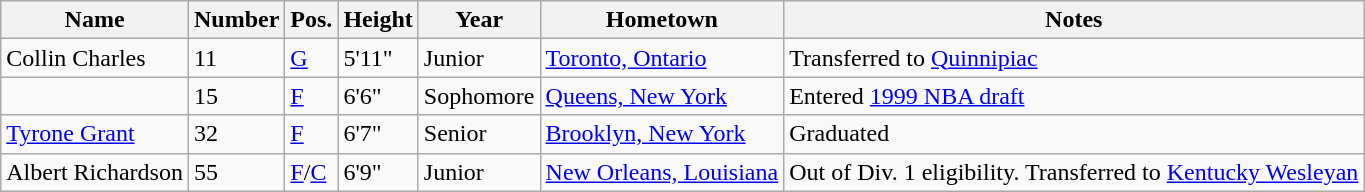<table class="wikitable sortable" border="1">
<tr>
<th>Name</th>
<th>Number</th>
<th>Pos.</th>
<th>Height</th>
<th>Year</th>
<th>Hometown</th>
<th class="unsortable">Notes</th>
</tr>
<tr>
<td sortname>Collin Charles</td>
<td>11</td>
<td><a href='#'>G</a></td>
<td>5'11"</td>
<td>Junior</td>
<td><a href='#'>Toronto, Ontario</a></td>
<td>Transferred to <a href='#'>Quinnipiac</a></td>
</tr>
<tr>
<td></td>
<td>15</td>
<td><a href='#'>F</a></td>
<td>6'6"</td>
<td>Sophomore</td>
<td><a href='#'>Queens, New York</a></td>
<td>Entered <a href='#'>1999 NBA draft</a></td>
</tr>
<tr>
<td sortname><a href='#'>Tyrone Grant</a></td>
<td>32</td>
<td><a href='#'>F</a></td>
<td>6'7"</td>
<td>Senior</td>
<td><a href='#'>Brooklyn, New York</a></td>
<td>Graduated</td>
</tr>
<tr>
<td sortname>Albert Richardson</td>
<td>55</td>
<td><a href='#'>F</a>/<a href='#'>C</a></td>
<td>6'9"</td>
<td>Junior</td>
<td><a href='#'>New Orleans, Louisiana</a></td>
<td>Out of Div. 1 eligibility. Transferred to <a href='#'>Kentucky Wesleyan</a></td>
</tr>
</table>
